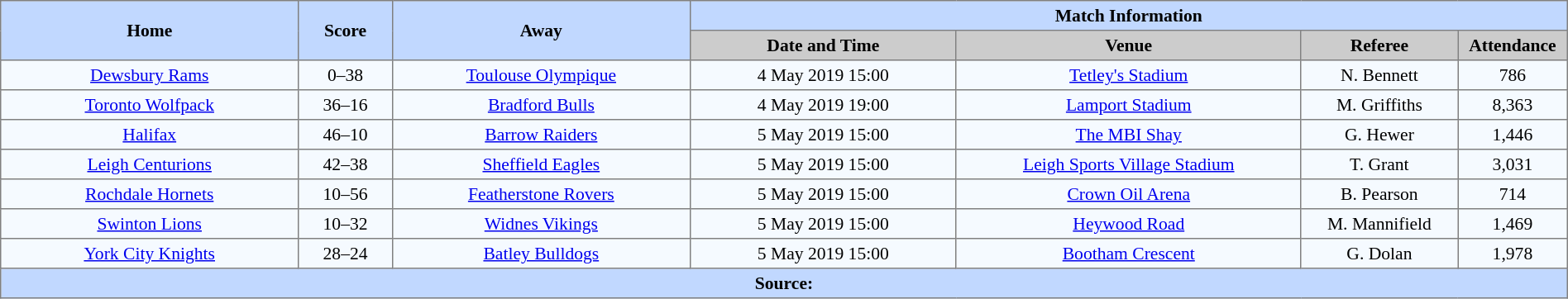<table border=1 style="border-collapse:collapse; font-size:90%; text-align:center;" cellpadding=3 cellspacing=0 width=100%>
<tr bgcolor="#c1d8ff">
<th rowspan="2" width="19%">Home</th>
<th rowspan="2" width="6%">Score</th>
<th rowspan="2" width="19%">Away</th>
<th colspan="4">Match Information</th>
</tr>
<tr bgcolor="#cccccc">
<th width="17%">Date and Time</th>
<th width="22%">Venue</th>
<th width="10%">Referee</th>
<th width="7%">Attendance</th>
</tr>
<tr bgcolor="#f5faff">
<td> <a href='#'>Dewsbury Rams</a></td>
<td>0–38</td>
<td> <a href='#'>Toulouse Olympique</a></td>
<td>4 May 2019 15:00</td>
<td><a href='#'>Tetley's Stadium</a></td>
<td>N. Bennett</td>
<td>786</td>
</tr>
<tr bgcolor="#f5faff">
<td> <a href='#'>Toronto Wolfpack</a></td>
<td>36–16</td>
<td> <a href='#'>Bradford Bulls</a></td>
<td>4 May 2019 19:00</td>
<td><a href='#'>Lamport Stadium</a></td>
<td>M. Griffiths</td>
<td>8,363</td>
</tr>
<tr bgcolor="#f5faff">
<td> <a href='#'>Halifax</a></td>
<td>46–10</td>
<td> <a href='#'>Barrow Raiders</a></td>
<td>5 May 2019 15:00</td>
<td><a href='#'>The MBI Shay</a></td>
<td>G. Hewer</td>
<td>1,446</td>
</tr>
<tr bgcolor="#f5faff">
<td> <a href='#'>Leigh Centurions</a></td>
<td>42–38</td>
<td> <a href='#'>Sheffield Eagles</a></td>
<td>5 May 2019 15:00</td>
<td><a href='#'>Leigh Sports Village Stadium</a></td>
<td>T. Grant</td>
<td>3,031</td>
</tr>
<tr bgcolor="#f5faff">
<td> <a href='#'>Rochdale Hornets</a></td>
<td>10–56</td>
<td> <a href='#'>Featherstone Rovers</a></td>
<td>5 May 2019 15:00</td>
<td><a href='#'>Crown Oil Arena</a></td>
<td>B. Pearson</td>
<td>714</td>
</tr>
<tr bgcolor="#f5faff">
<td> <a href='#'>Swinton Lions</a></td>
<td>10–32</td>
<td> <a href='#'>Widnes Vikings</a></td>
<td>5 May 2019 15:00</td>
<td><a href='#'>Heywood Road</a></td>
<td>M. Mannifield</td>
<td>1,469</td>
</tr>
<tr bgcolor="#f5faff">
<td> <a href='#'>York City Knights</a></td>
<td>28–24</td>
<td> <a href='#'>Batley Bulldogs</a></td>
<td>5 May 2019 15:00</td>
<td><a href='#'>Bootham Crescent</a></td>
<td>G. Dolan</td>
<td>1,978</td>
</tr>
<tr bgcolor="#c1d8ff">
<th colspan="7">Source:</th>
</tr>
</table>
